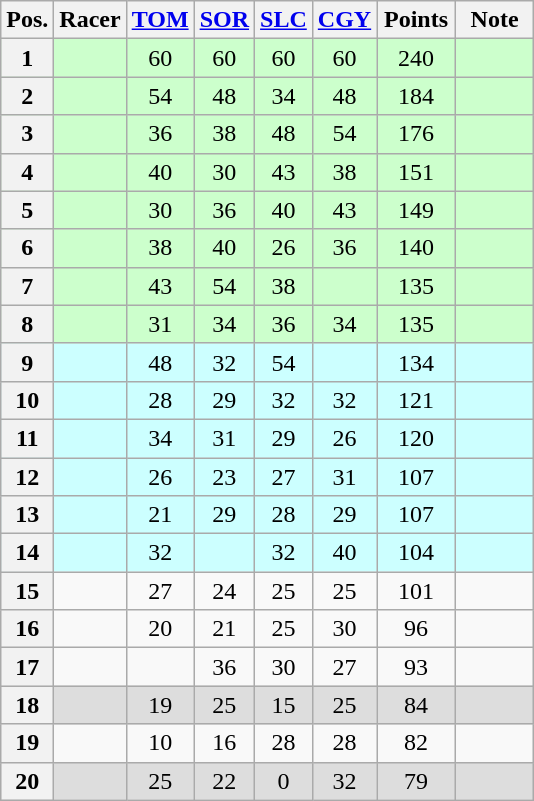<table class="wikitable sortable plainrowheaders" style="text-align:center;">
<tr>
<th scope="col">Pos.</th>
<th scope="col">Racer</th>
<th scope="col"> <a href='#'>TOM</a></th>
<th scope="col"> <a href='#'>SOR</a></th>
<th scope="col"> <a href='#'>SLC</a></th>
<th scope="col"> <a href='#'>CGY</a></th>
<th style="width:45px;">Points</th>
<th style="width:45px;">Note</th>
</tr>
<tr bgcolor=#ccffcc>
<th style="text - align:center; ">1</th>
<td align="left"></td>
<td>60</td>
<td>60</td>
<td>60</td>
<td>60</td>
<td>240</td>
<td></td>
</tr>
<tr bgcolor=#ccffcc>
<th style="text - align:center; ">2</th>
<td align="left"></td>
<td>54</td>
<td>48</td>
<td>34</td>
<td>48</td>
<td>184</td>
<td></td>
</tr>
<tr bgcolor=#ccffcc>
<th style="text - align:center; ">3</th>
<td align="left"></td>
<td>36</td>
<td>38</td>
<td>48</td>
<td>54</td>
<td>176</td>
<td></td>
</tr>
<tr bgcolor=#ccffcc>
<th style="text - align:center; ">4</th>
<td align="left"></td>
<td>40</td>
<td>30</td>
<td>43</td>
<td>38</td>
<td>151</td>
<td></td>
</tr>
<tr bgcolor=#ccffcc>
<th style="text - align:center; ">5</th>
<td align="left"></td>
<td>30</td>
<td>36</td>
<td>40</td>
<td>43</td>
<td>149</td>
<td></td>
</tr>
<tr bgcolor=#ccffcc>
<th style="text - align:center; ">6</th>
<td align="left"></td>
<td>38</td>
<td>40</td>
<td>26</td>
<td>36</td>
<td>140</td>
<td></td>
</tr>
<tr bgcolor=#ccffcc>
<th style="text - align:center; ">7</th>
<td align="left"></td>
<td>43</td>
<td>54</td>
<td>38</td>
<td></td>
<td>135</td>
<td></td>
</tr>
<tr bgcolor=#ccffcc>
<th style="text - align:center; ">8</th>
<td align="left"></td>
<td>31</td>
<td>34</td>
<td>36</td>
<td>34</td>
<td>135</td>
<td></td>
</tr>
<tr bgcolor=#ccffff>
<th style="text - align:center; ">9</th>
<td align="left"></td>
<td>48</td>
<td>32</td>
<td>54</td>
<td></td>
<td>134</td>
<td></td>
</tr>
<tr bgcolor=#ccffff>
<th style="text - align:center; ">10</th>
<td align="left"></td>
<td>28</td>
<td>29</td>
<td>32</td>
<td>32</td>
<td>121</td>
<td></td>
</tr>
<tr bgcolor=#ccffff>
<th style="text - align:center; ">11</th>
<td align="left"></td>
<td>34</td>
<td>31</td>
<td>29</td>
<td>26</td>
<td>120</td>
<td></td>
</tr>
<tr bgcolor=#ccffff>
<th style="text - align:center; ">12</th>
<td align="left"></td>
<td>26</td>
<td>23</td>
<td>27</td>
<td>31</td>
<td>107</td>
<td></td>
</tr>
<tr bgcolor=#ccffff>
<th style="text - align:center; ">13</th>
<td align="left"></td>
<td>21</td>
<td>29</td>
<td>28</td>
<td>29</td>
<td>107</td>
<td></td>
</tr>
<tr bgcolor=#ccffff>
<th style="text - align:center; ">14</th>
<td align="left"></td>
<td>32</td>
<td></td>
<td>32</td>
<td>40</td>
<td>104</td>
<td></td>
</tr>
<tr>
<th style="text - align:center; ">15</th>
<td align="left"></td>
<td>27</td>
<td>24</td>
<td>25</td>
<td>25</td>
<td>101</td>
<td></td>
</tr>
<tr>
<th style="text - align:center; ">16</th>
<td align="left"></td>
<td>20</td>
<td>21</td>
<td>25</td>
<td>30</td>
<td>96</td>
<td></td>
</tr>
<tr>
<th style="text - align:center; ">17</th>
<td align="left"></td>
<td></td>
<td>36</td>
<td>30</td>
<td>27</td>
<td>93</td>
<td></td>
</tr>
<tr bgcolor=#dddddd>
<th style="text - align:center; ">18</th>
<td align="left"></td>
<td>19</td>
<td>25</td>
<td>15</td>
<td>25</td>
<td>84</td>
<td></td>
</tr>
<tr>
<th style="text - align:center; ">19</th>
<td align="left"></td>
<td>10</td>
<td>16</td>
<td>28</td>
<td>28</td>
<td>82</td>
<td></td>
</tr>
<tr bgcolor=#dddddd>
<th style="text - align:center; ">20</th>
<td align="left"></td>
<td>25</td>
<td>22</td>
<td>0</td>
<td>32</td>
<td>79</td>
<td></td>
</tr>
</table>
